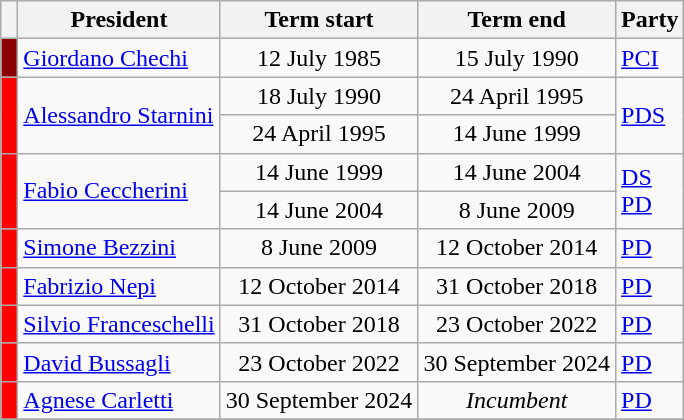<table class="wikitable">
<tr>
<th class=unsortable> </th>
<th>President</th>
<th>Term start</th>
<th>Term end</th>
<th>Party</th>
</tr>
<tr>
<th style="background:#8B0000;"></th>
<td><a href='#'>Giordano Chechi</a></td>
<td align=center>12 July 1985</td>
<td align=center>15 July 1990</td>
<td><a href='#'>PCI</a></td>
</tr>
<tr>
<th rowspan=2 style="background:#FF0000;"></th>
<td rowspan=2><a href='#'>Alessandro Starnini</a></td>
<td align=center>18 July 1990</td>
<td align=center>24 April 1995</td>
<td rowspan=2><a href='#'>PDS</a></td>
</tr>
<tr>
<td align=center>24 April 1995</td>
<td align=center>14 June 1999</td>
</tr>
<tr>
<th rowspan=2 style="background:#FF0000;"></th>
<td rowspan=2><a href='#'>Fabio Ceccherini</a></td>
<td align=center>14 June 1999</td>
<td align=center>14 June 2004</td>
<td rowspan=2><a href='#'>DS</a><br><a href='#'>PD</a></td>
</tr>
<tr>
<td align=center>14 June 2004</td>
<td align=center>8 June 2009</td>
</tr>
<tr>
<th style="background:#FF0000;"></th>
<td><a href='#'>Simone Bezzini</a></td>
<td align=center>8 June 2009</td>
<td align=center>12 October 2014</td>
<td><a href='#'>PD</a></td>
</tr>
<tr>
<th style="background:#FF0000;"></th>
<td><a href='#'>Fabrizio Nepi</a></td>
<td align=center>12 October 2014</td>
<td align=center>31 October 2018</td>
<td><a href='#'>PD</a></td>
</tr>
<tr>
<th style="background:#FF0000;"></th>
<td><a href='#'>Silvio Franceschelli</a></td>
<td align=center>31 October 2018</td>
<td align=center>23 October 2022</td>
<td><a href='#'>PD</a></td>
</tr>
<tr>
<th style="background:#FF0000;"></th>
<td><a href='#'>David Bussagli</a></td>
<td align=center>23 October 2022</td>
<td align=center>30 September 2024</td>
<td><a href='#'>PD</a></td>
</tr>
<tr>
<th style="background:#FF0000;"></th>
<td><a href='#'>Agnese Carletti</a></td>
<td align=center>30 September 2024</td>
<td align=center><em>Incumbent</em></td>
<td><a href='#'>PD</a></td>
</tr>
<tr>
</tr>
</table>
